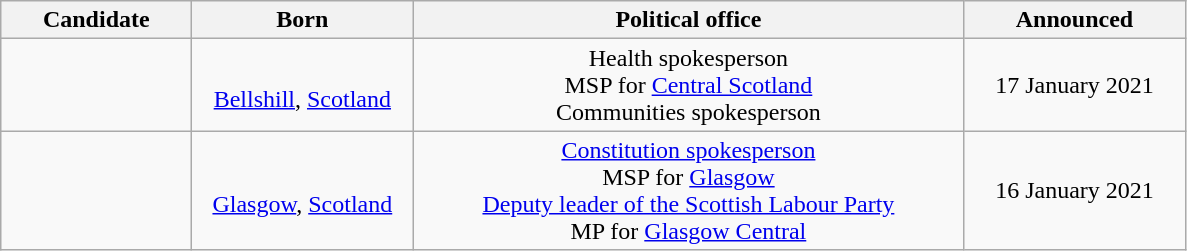<table class="wikitable sortable" style="text-align:center">
<tr>
<th scope="col" style="width: 120px;">Candidate</th>
<th scope="col" style="width: 140px;">Born</th>
<th scope="col" style="width: 360px;">Political office</th>
<th scope="col" style="width: 140px;">Announced</th>
</tr>
<tr>
<td><br></td>
<td><br><a href='#'>Bellshill</a>, <a href='#'>Scotland</a></td>
<td>Health spokesperson  <br> MSP for <a href='#'>Central Scotland</a>  <br> Communities spokesperson </td>
<td>17 January 2021</td>
</tr>
<tr>
<td><br></td>
<td><br><a href='#'>Glasgow</a>, <a href='#'>Scotland</a></td>
<td><a href='#'>Constitution spokesperson</a>  <br> MSP for <a href='#'>Glasgow</a>  <br> <a href='#'>Deputy leader of the Scottish Labour Party</a>  <br> MP for <a href='#'>Glasgow Central</a> </td>
<td>16 January 2021</td>
</tr>
</table>
